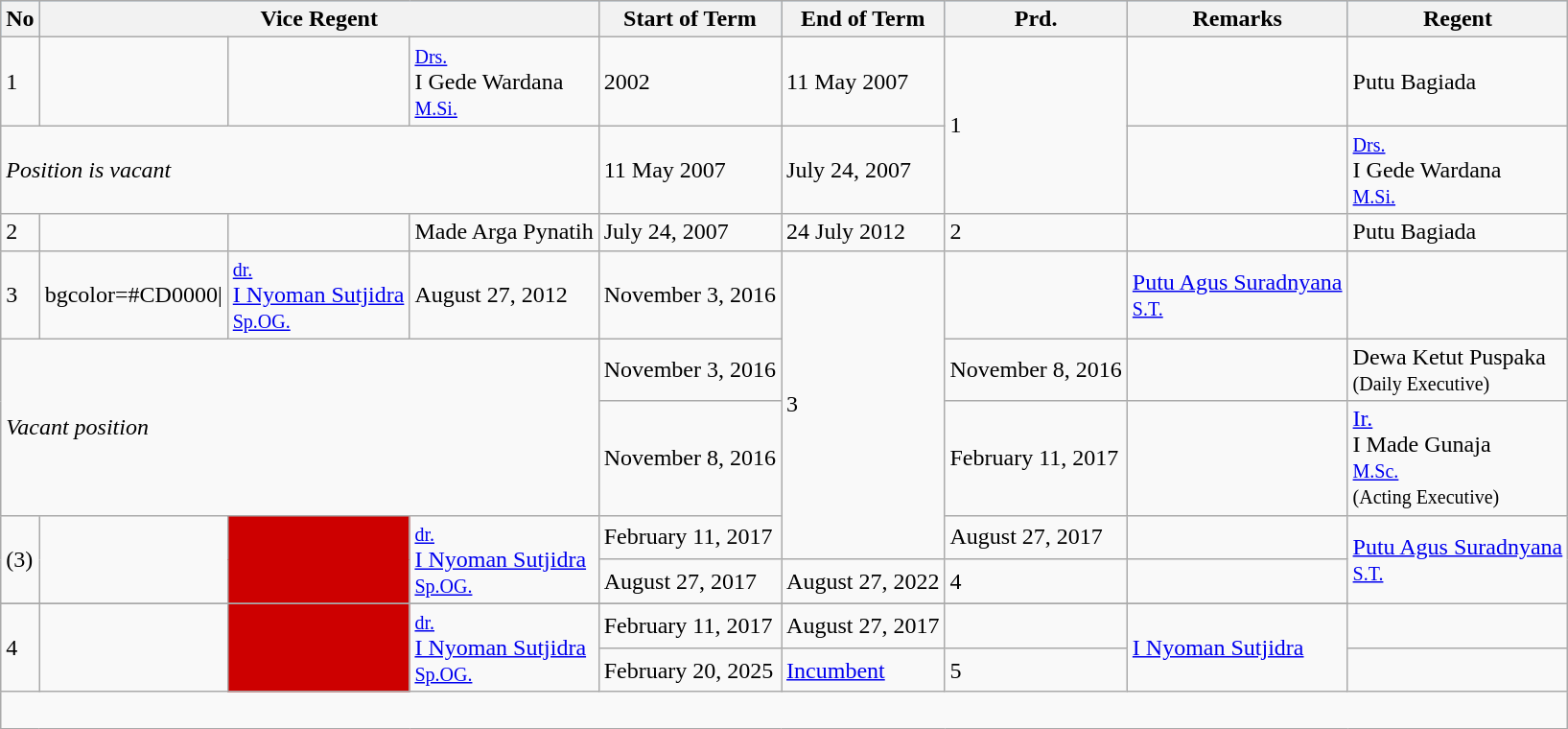<table class="wikitable">
<tr bgcolor="#99ccff">
<th>No</th>
<th colspan=3>Vice Regent</th>
<th>Start of Term</th>
<th>End of Term</th>
<th>Prd.</th>
<th>Remarks</th>
<th>Regent</th>
</tr>
<tr>
<td>1</td>
<td></td>
<td></td>
<td><small><a href='#'>Drs.</a></small><br>I Gede Wardana<br><small><a href='#'>M.Si.</a></small></td>
<td>2002</td>
<td>11 May 2007</td>
<td rowspan=2>1</td>
<td> </td>
<td>Putu Bagiada</td>
</tr>
<tr>
<td colspan=4><em>Position is vacant</em></td>
<td>11 May 2007</td>
<td>July 24, 2007</td>
<td> </td>
<td><small><a href='#'>Drs.</a></small><br>I Gede Wardana<br><small><a href='#'>M.Si.</a></small></td>
</tr>
<tr>
<td>2</td>
<td></td>
<td></td>
<td>Made Arga Pynatih</td>
<td>July 24, 2007</td>
<td>24 July 2012</td>
<td>2</td>
<td> </td>
<td>Putu Bagiada</td>
</tr>
<tr>
<td>3</td>
<td>bgcolor=#CD0000|</td>
<td><small><a href='#'>dr.</a></small><br><a href='#'>I Nyoman Sutjidra</a><br><small><a href='#'>Sp.OG.</a></small></td>
<td>August 27, 2012</td>
<td>November 3, 2016</td>
<td rowspan=4>3</td>
<td> </td>
<td><a href='#'>Putu Agus Suradnyana</a><br><small><a href='#'>S.T.</a></small></td>
</tr>
<tr>
<td colspan=4 rowspan=2><em>Vacant position</em></td>
<td>November 3, 2016</td>
<td>November 8, 2016</td>
<td> </td>
<td>Dewa Ketut Puspaka<br><small>(Daily Executive)</small></td>
</tr>
<tr>
<td>November 8, 2016</td>
<td>February 11, 2017</td>
<td> </td>
<td><a href='#'>Ir.</a><br>I Made Gunaja<br><small><a href='#'>M.Sc.</a></small><br><small>(Acting Executive)</small></td>
</tr>
<tr>
<td rowspan=2>(3)</td>
<td rowspan=2></td>
<td rowspan=2 bgcolor=#CD0000></td>
<td rowspan=2><small><a href='#'>dr.</a></small><br><a href='#'>I Nyoman Sutjidra</a><br><small><a href='#'>Sp.OG.</a></small></td>
<td>February 11, 2017</td>
<td>August 27, 2017</td>
<td> </td>
<td rowspan=2><a href='#'>Putu Agus Suradnyana</a><br><small><a href='#'>S.T.</a></small></td>
</tr>
<tr>
<td>August 27, 2017</td>
<td>August 27, 2022</td>
<td>4</td>
<td></td>
</tr>
<tr>
</tr>
<tr>
<td rowspan=2>4</td>
<td rowspan=2></td>
<td rowspan=2 bgcolor=#CD0000></td>
<td rowspan=2><small><a href='#'>dr.</a></small><br><a href='#'>I Nyoman Sutjidra</a><br><small><a href='#'>Sp.OG.</a></small></td>
<td>February 11, 2017</td>
<td>August 27, 2017</td>
<td> </td>
<td rowspan=2><a href='#'>I Nyoman Sutjidra</a></td>
</tr>
<tr>
<td>February 20, 2025</td>
<td><a href='#'>Incumbent</a></td>
<td>5</td>
<td></td>
</tr>
<tr>
<td colspan=9><br></td>
</tr>
</table>
